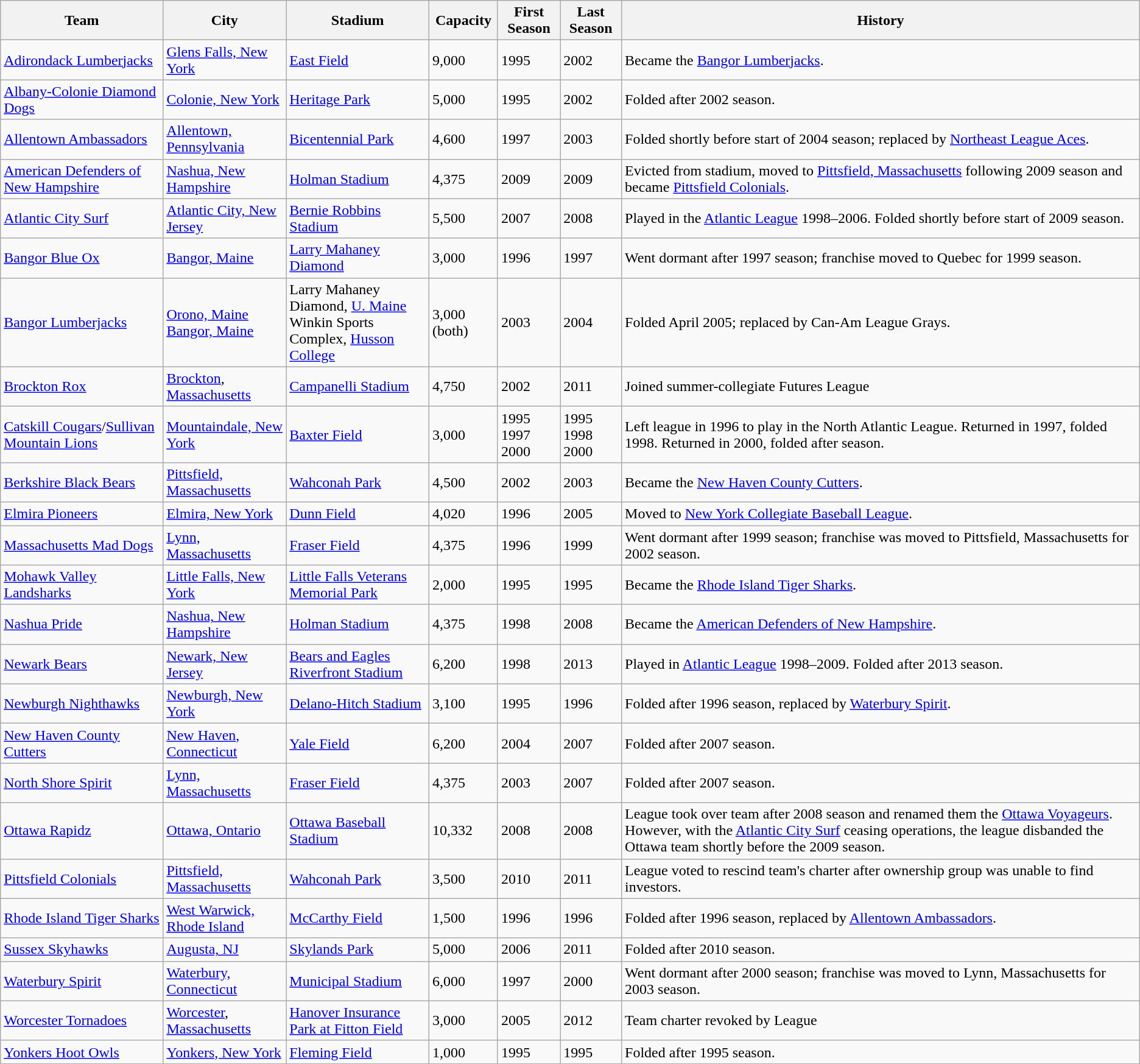<table class="wikitable sortable">
<tr>
<th>Team</th>
<th>City</th>
<th>Stadium</th>
<th>Capacity</th>
<th>First Season</th>
<th>Last Season</th>
<th>History</th>
</tr>
<tr>
<td><a href='#'>Adirondack Lumberjacks</a></td>
<td><a href='#'>Glens Falls, New York</a></td>
<td><a href='#'>East Field</a></td>
<td>9,000</td>
<td>1995</td>
<td>2002</td>
<td>Became the <a href='#'>Bangor Lumberjacks</a>.</td>
</tr>
<tr>
<td><a href='#'>Albany-Colonie Diamond Dogs</a></td>
<td><a href='#'>Colonie, New York</a></td>
<td><a href='#'>Heritage Park</a></td>
<td>5,000</td>
<td>1995</td>
<td>2002</td>
<td>Folded after 2002 season.</td>
</tr>
<tr>
<td><a href='#'>Allentown Ambassadors</a></td>
<td><a href='#'>Allentown, Pennsylvania</a></td>
<td><a href='#'>Bicentennial Park</a></td>
<td>4,600</td>
<td>1997</td>
<td>2003</td>
<td>Folded shortly before start of 2004 season; replaced by <a href='#'>Northeast League Aces</a>.</td>
</tr>
<tr>
<td><a href='#'>American Defenders of New Hampshire</a></td>
<td><a href='#'>Nashua, New Hampshire</a></td>
<td><a href='#'>Holman Stadium</a></td>
<td>4,375</td>
<td>2009</td>
<td>2009</td>
<td>Evicted from stadium, moved to <a href='#'>Pittsfield, Massachusetts</a> following 2009 season and became <a href='#'>Pittsfield Colonials</a>.</td>
</tr>
<tr>
<td><a href='#'>Atlantic City Surf</a></td>
<td><a href='#'>Atlantic City, New Jersey</a></td>
<td><a href='#'>Bernie Robbins Stadium</a></td>
<td>5,500</td>
<td>2007</td>
<td>2008</td>
<td>Played in the <a href='#'>Atlantic League</a> 1998–2006.  Folded shortly before start of 2009 season.</td>
</tr>
<tr>
<td><a href='#'>Bangor Blue Ox</a></td>
<td><a href='#'>Bangor, Maine</a></td>
<td><a href='#'>Larry Mahaney Diamond</a></td>
<td>3,000</td>
<td>1996</td>
<td>1997</td>
<td>Went dormant after 1997 season; franchise moved to Quebec for 1999 season.</td>
</tr>
<tr>
<td><a href='#'>Bangor Lumberjacks</a></td>
<td><a href='#'>Orono, Maine</a><br><a href='#'>Bangor, Maine</a></td>
<td>Larry Mahaney Diamond, <a href='#'>U. Maine</a><br>Winkin Sports Complex, <a href='#'>Husson College</a></td>
<td>3,000 (both)</td>
<td>2003</td>
<td>2004</td>
<td>Folded April 2005; replaced by Can-Am League Grays.</td>
</tr>
<tr>
<td><a href='#'>Brockton Rox</a></td>
<td><a href='#'>Brockton</a>, <a href='#'>Massachusetts</a></td>
<td><a href='#'>Campanelli Stadium</a></td>
<td>4,750</td>
<td>2002</td>
<td>2011</td>
<td>Joined summer-collegiate Futures League</td>
</tr>
<tr>
<td><a href='#'>Catskill Cougars</a>/<a href='#'>Sullivan Mountain Lions</a></td>
<td><a href='#'>Mountaindale, New York</a></td>
<td><a href='#'>Baxter Field</a></td>
<td>3,000</td>
<td>1995<br>1997<br>2000</td>
<td>1995<br>1998<br>2000</td>
<td>Left league in 1996 to play in the North Atlantic League. Returned in 1997, folded 1998. Returned in 2000, folded after season.</td>
</tr>
<tr>
<td><a href='#'>Berkshire Black Bears</a></td>
<td><a href='#'>Pittsfield, Massachusetts</a></td>
<td><a href='#'>Wahconah Park</a></td>
<td>4,500</td>
<td>2002</td>
<td>2003</td>
<td>Became the <a href='#'>New Haven County Cutters</a>.</td>
</tr>
<tr>
<td><a href='#'>Elmira Pioneers</a></td>
<td><a href='#'>Elmira, New York</a></td>
<td><a href='#'>Dunn Field</a></td>
<td>4,020</td>
<td>1996</td>
<td>2005</td>
<td>Moved to <a href='#'>New York Collegiate Baseball League</a>.</td>
</tr>
<tr>
<td><a href='#'>Massachusetts Mad Dogs</a></td>
<td><a href='#'>Lynn, Massachusetts</a></td>
<td><a href='#'>Fraser Field</a></td>
<td>4,375</td>
<td>1996</td>
<td>1999</td>
<td>Went dormant after 1999 season; franchise was moved to Pittsfield, Massachusetts for 2002 season.</td>
</tr>
<tr>
<td><a href='#'>Mohawk Valley Landsharks</a></td>
<td><a href='#'>Little Falls, New York</a></td>
<td><a href='#'>Little Falls Veterans Memorial Park</a></td>
<td>2,000</td>
<td>1995</td>
<td>1995</td>
<td>Became the <a href='#'>Rhode Island Tiger Sharks</a>.</td>
</tr>
<tr>
<td><a href='#'>Nashua Pride</a></td>
<td><a href='#'>Nashua, New Hampshire</a></td>
<td><a href='#'>Holman Stadium</a></td>
<td>4,375</td>
<td>1998</td>
<td>2008</td>
<td>Became the <a href='#'>American Defenders of New Hampshire</a>.</td>
</tr>
<tr>
<td><a href='#'>Newark Bears</a></td>
<td><a href='#'>Newark, New Jersey</a></td>
<td><a href='#'>Bears and Eagles Riverfront Stadium</a></td>
<td>6,200</td>
<td>1998</td>
<td>2013</td>
<td>Played in <a href='#'>Atlantic League</a> 1998–2009.  Folded after 2013 season.</td>
</tr>
<tr>
<td><a href='#'>Newburgh Nighthawks</a></td>
<td><a href='#'>Newburgh, New York</a></td>
<td><a href='#'>Delano-Hitch Stadium</a></td>
<td>3,100</td>
<td>1995</td>
<td>1996</td>
<td>Folded after 1996 season, replaced by <a href='#'>Waterbury Spirit</a>.</td>
</tr>
<tr>
<td><a href='#'>New Haven County Cutters</a></td>
<td><a href='#'>New Haven, Connecticut</a></td>
<td><a href='#'>Yale Field</a></td>
<td>6,200</td>
<td>2004</td>
<td>2007</td>
<td>Folded after 2007 season.</td>
</tr>
<tr>
<td><a href='#'>North Shore Spirit</a></td>
<td><a href='#'>Lynn, Massachusetts</a></td>
<td><a href='#'>Fraser Field</a></td>
<td>4,375</td>
<td>2003</td>
<td>2007</td>
<td>Folded after 2007 season.</td>
</tr>
<tr>
<td><a href='#'>Ottawa Rapidz</a></td>
<td><a href='#'>Ottawa, Ontario</a></td>
<td><a href='#'>Ottawa Baseball Stadium</a></td>
<td>10,332</td>
<td>2008</td>
<td>2008</td>
<td>League took over team after 2008 season and renamed them the <a href='#'>Ottawa Voyageurs</a>.  However, with the <a href='#'>Atlantic City Surf</a> ceasing operations, the league disbanded the Ottawa team shortly before the 2009 season.</td>
</tr>
<tr>
<td><a href='#'>Pittsfield Colonials</a></td>
<td><a href='#'>Pittsfield, Massachusetts</a></td>
<td><a href='#'>Wahconah Park</a></td>
<td>3,500</td>
<td>2010</td>
<td>2011</td>
<td>League voted to rescind team's charter after ownership group was unable to find investors.</td>
</tr>
<tr>
<td><a href='#'>Rhode Island Tiger Sharks</a></td>
<td><a href='#'>West Warwick, Rhode Island</a></td>
<td><a href='#'>McCarthy Field</a></td>
<td>1,500</td>
<td>1996</td>
<td>1996</td>
<td>Folded after 1996 season, replaced by <a href='#'>Allentown Ambassadors</a>.</td>
</tr>
<tr>
<td><a href='#'>Sussex Skyhawks</a></td>
<td><a href='#'>Augusta, NJ</a></td>
<td><a href='#'>Skylands Park</a></td>
<td>5,000</td>
<td>2006</td>
<td>2011</td>
<td>Folded after 2010 season.</td>
</tr>
<tr>
<td><a href='#'>Waterbury Spirit</a></td>
<td><a href='#'>Waterbury, Connecticut</a></td>
<td><a href='#'>Municipal Stadium</a></td>
<td>6,000</td>
<td>1997</td>
<td>2000</td>
<td>Went dormant after 2000 season; franchise was moved to Lynn, Massachusetts for 2003 season.</td>
</tr>
<tr>
<td><a href='#'>Worcester Tornadoes</a></td>
<td><a href='#'>Worcester</a>, <a href='#'>Massachusetts</a></td>
<td><a href='#'>Hanover Insurance Park at Fitton Field</a></td>
<td>3,000</td>
<td>2005</td>
<td>2012</td>
<td>Team charter revoked by League</td>
</tr>
<tr>
<td><a href='#'>Yonkers Hoot Owls</a></td>
<td><a href='#'>Yonkers, New York</a></td>
<td><a href='#'>Fleming Field</a></td>
<td>1,000</td>
<td>1995</td>
<td>1995</td>
<td>Folded after 1995 season.</td>
</tr>
</table>
